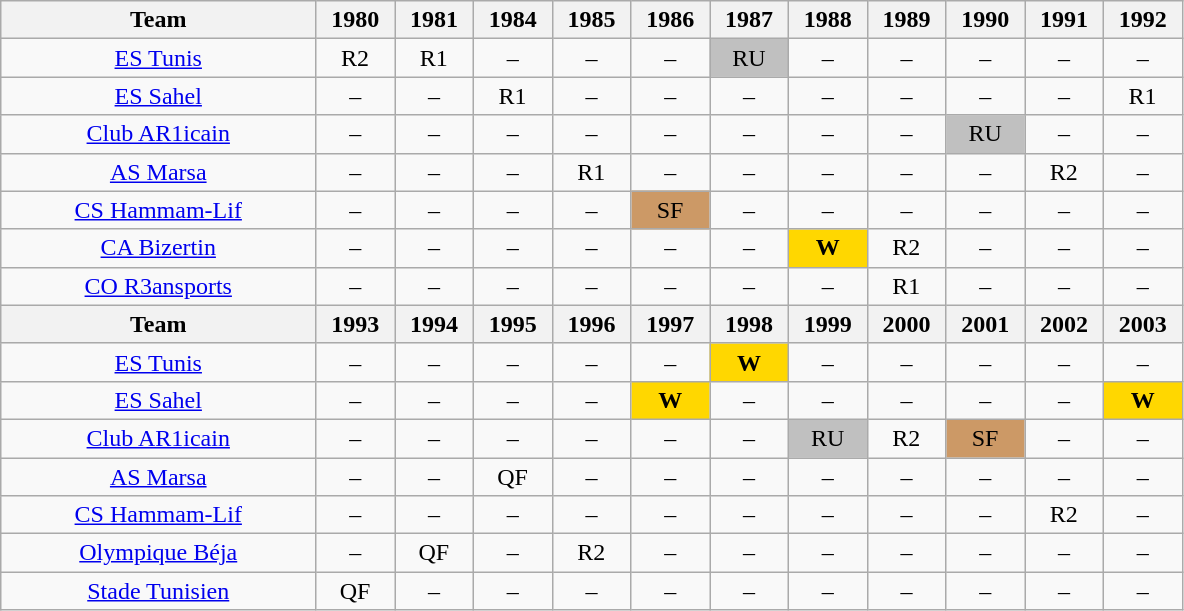<table class="wikitable" style="text-align: center">
<tr>
<th width="20%">Team</th>
<th width="5%">1980</th>
<th width="5%">1981</th>
<th width="5%">1984</th>
<th width="5%">1985</th>
<th width="5%">1986</th>
<th width="5%">1987</th>
<th width="5%">1988</th>
<th width="5%">1989</th>
<th width="5%">1990</th>
<th width="5%">1991</th>
<th width="5%">1992</th>
</tr>
<tr>
<td><a href='#'>ES Tunis</a></td>
<td>R2</td>
<td>R1</td>
<td>–</td>
<td>–</td>
<td>–</td>
<td style="background:silver;">RU</td>
<td>–</td>
<td>–</td>
<td>–</td>
<td>–</td>
<td>–</td>
</tr>
<tr>
<td><a href='#'>ES Sahel</a></td>
<td>–</td>
<td>–</td>
<td>R1</td>
<td>–</td>
<td>–</td>
<td>–</td>
<td>–</td>
<td>–</td>
<td>–</td>
<td>–</td>
<td>R1</td>
</tr>
<tr>
<td><a href='#'>Club AR1icain</a></td>
<td>–</td>
<td>–</td>
<td>–</td>
<td>–</td>
<td>–</td>
<td>–</td>
<td>–</td>
<td>–</td>
<td style="background:silver;">RU</td>
<td>–</td>
<td>–</td>
</tr>
<tr>
<td><a href='#'>AS Marsa</a></td>
<td>–</td>
<td>–</td>
<td>–</td>
<td>R1</td>
<td>–</td>
<td>–</td>
<td>–</td>
<td>–</td>
<td>–</td>
<td>R2</td>
<td>–</td>
</tr>
<tr>
<td><a href='#'>CS Hammam-Lif</a></td>
<td>–</td>
<td>–</td>
<td>–</td>
<td>–</td>
<td style="background:#c96;">SF</td>
<td>–</td>
<td>–</td>
<td>–</td>
<td>–</td>
<td>–</td>
<td>–</td>
</tr>
<tr>
<td><a href='#'>CA Bizertin</a></td>
<td>–</td>
<td>–</td>
<td>–</td>
<td>–</td>
<td>–</td>
<td>–</td>
<td style="background:gold;"><strong>W</strong></td>
<td>R2</td>
<td>–</td>
<td>–</td>
<td>–</td>
</tr>
<tr>
<td><a href='#'>CO R3ansports</a></td>
<td>–</td>
<td>–</td>
<td>–</td>
<td>–</td>
<td>–</td>
<td>–</td>
<td>–</td>
<td>R1</td>
<td>–</td>
<td>–</td>
<td>–</td>
</tr>
<tr>
<th width="20%">Team</th>
<th width="5%">1993</th>
<th width="5%">1994</th>
<th width="5%">1995</th>
<th width="5%">1996</th>
<th width="5%">1997</th>
<th width="5%">1998</th>
<th width="5%">1999</th>
<th width="5%">2000</th>
<th width="5%">2001</th>
<th width="5%">2002</th>
<th width="5%">2003</th>
</tr>
<tr>
<td><a href='#'>ES Tunis</a></td>
<td>–</td>
<td>–</td>
<td>–</td>
<td>–</td>
<td>–</td>
<td style="background:gold;"><strong>W</strong></td>
<td>–</td>
<td>–</td>
<td>–</td>
<td>–</td>
<td>–</td>
</tr>
<tr>
<td><a href='#'>ES Sahel</a></td>
<td>–</td>
<td>–</td>
<td>–</td>
<td>–</td>
<td style="background:gold;"><strong>W</strong></td>
<td>–</td>
<td>–</td>
<td>–</td>
<td>–</td>
<td>–</td>
<td style="background:gold;"><strong>W</strong></td>
</tr>
<tr>
<td><a href='#'>Club AR1icain</a></td>
<td>–</td>
<td>–</td>
<td>–</td>
<td>–</td>
<td>–</td>
<td>–</td>
<td style="background:silver;">RU</td>
<td>R2</td>
<td style="background:#c96;">SF</td>
<td>–</td>
<td>–</td>
</tr>
<tr>
<td><a href='#'>AS Marsa</a></td>
<td>–</td>
<td>–</td>
<td>QF</td>
<td>–</td>
<td>–</td>
<td>–</td>
<td>–</td>
<td>–</td>
<td>–</td>
<td>–</td>
<td>–</td>
</tr>
<tr>
<td><a href='#'>CS Hammam-Lif</a></td>
<td>–</td>
<td>–</td>
<td>–</td>
<td>–</td>
<td>–</td>
<td>–</td>
<td>–</td>
<td>–</td>
<td>–</td>
<td>R2</td>
<td>–</td>
</tr>
<tr>
<td><a href='#'>Olympique Béja</a></td>
<td>–</td>
<td>QF</td>
<td>–</td>
<td>R2</td>
<td>–</td>
<td>–</td>
<td>–</td>
<td>–</td>
<td>–</td>
<td>–</td>
<td>–</td>
</tr>
<tr>
<td><a href='#'>Stade Tunisien</a></td>
<td>QF</td>
<td>–</td>
<td>–</td>
<td>–</td>
<td>–</td>
<td>–</td>
<td>–</td>
<td>–</td>
<td>–</td>
<td>–</td>
<td>–</td>
</tr>
</table>
